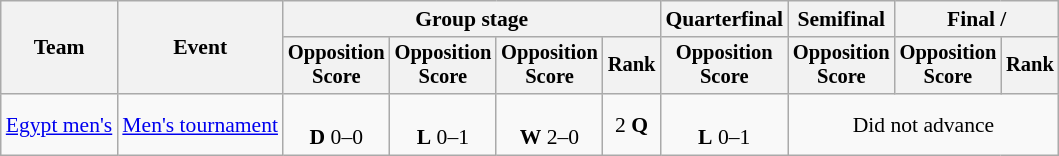<table class="wikitable" style="font-size:90%">
<tr>
<th rowspan=2>Team</th>
<th rowspan=2>Event</th>
<th colspan=4>Group stage</th>
<th>Quarterfinal</th>
<th>Semifinal</th>
<th colspan=2>Final / </th>
</tr>
<tr style="font-size:95%">
<th>Opposition<br>Score</th>
<th>Opposition<br>Score</th>
<th>Opposition<br>Score</th>
<th>Rank</th>
<th>Opposition<br>Score</th>
<th>Opposition<br>Score</th>
<th>Opposition<br>Score</th>
<th>Rank</th>
</tr>
<tr align=center>
<td align=left><a href='#'>Egypt men's</a></td>
<td align=left><a href='#'>Men's tournament</a></td>
<td><br><strong>D</strong> 0–0</td>
<td><br><strong>L</strong> 0–1</td>
<td><br><strong>W</strong> 2–0</td>
<td>2 <strong>Q</strong></td>
<td><br><strong>L</strong> 0–1</td>
<td colspan=3>Did not advance</td>
</tr>
</table>
